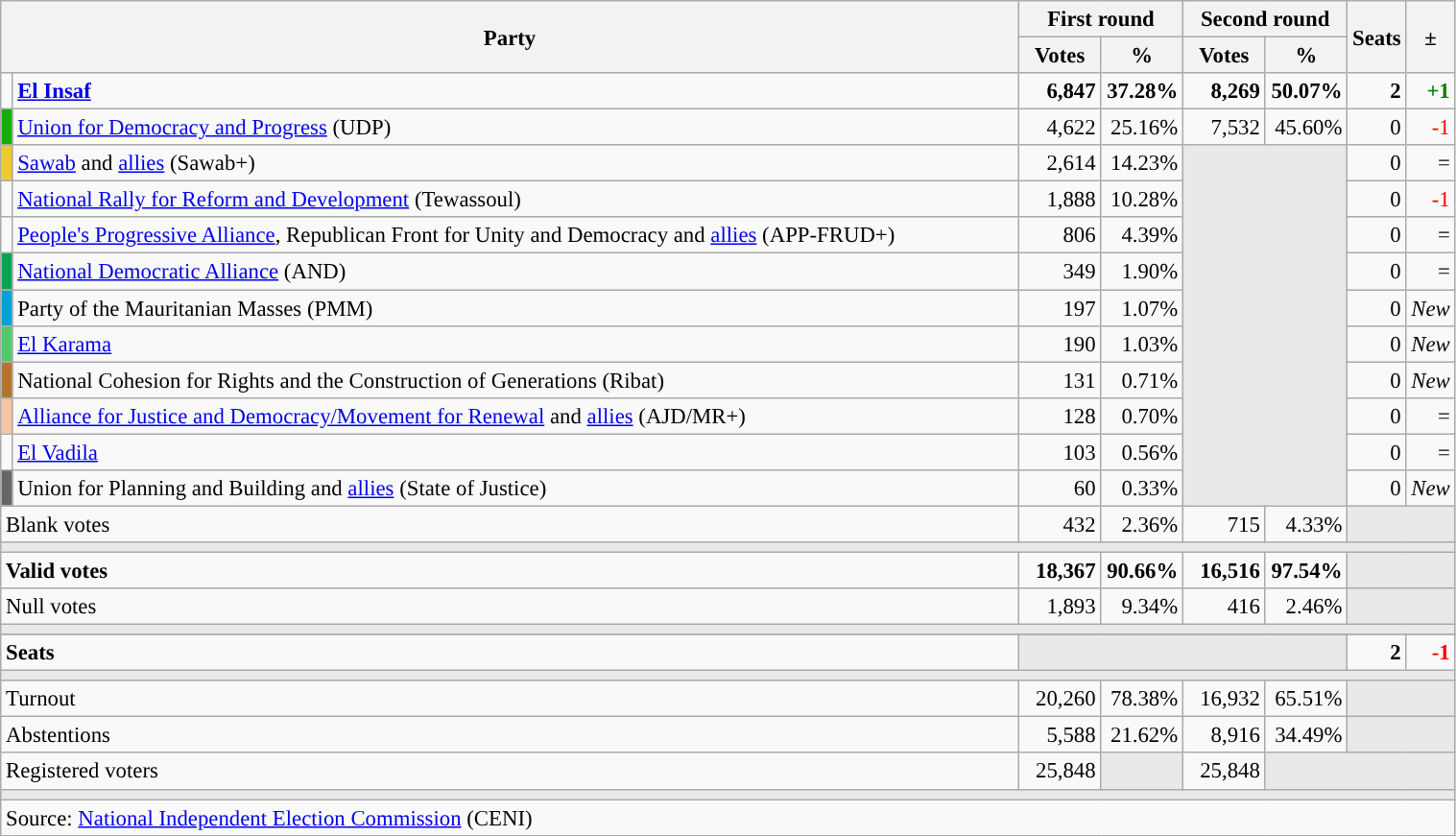<table class="wikitable" style="text-align:right;font-size:95%;">
<tr>
<th rowspan="2" colspan="2" width="700">Party</th>
<th colspan="2">First round</th>
<th colspan="2">Second round</th>
<th rowspan="2" width="25">Seats</th>
<th rowspan="2" width="20">±</th>
</tr>
<tr>
<th width="50">Votes</th>
<th width="50">%</th>
<th width="50">Votes</th>
<th width="50">%</th>
</tr>
<tr>
<td width="1" style="color:inherit;background:"></td>
<td style="text-align:left;"><strong><a href='#'>El Insaf</a></strong></td>
<td><strong>6,847</strong></td>
<td><strong>37.28%</strong></td>
<td><strong>8,269</strong></td>
<td><strong>50.07%</strong></td>
<td><strong>2</strong></td>
<td style="color:green;"><strong>+1</strong></td>
</tr>
<tr>
<td width="1" style="color:inherit;background:#0FAF05;"></td>
<td style="text-align:left;"><a href='#'>Union for Democracy and Progress</a> (UDP)</td>
<td>4,622</td>
<td>25.16%</td>
<td>7,532</td>
<td>45.60%</td>
<td>0</td>
<td style="color:red;">-1</td>
</tr>
<tr>
<td width="1" style="color:inherit;background:#F0C832;"></td>
<td style="text-align:left;"><a href='#'>Sawab</a> and <a href='#'>allies</a> (Sawab+)</td>
<td>2,614</td>
<td>14.23%</td>
<td colspan="2" rowspan="10" style="background:#E9E9E9;"></td>
<td>0</td>
<td>=</td>
</tr>
<tr>
<td width="1" style="color:inherit;background:"></td>
<td style="text-align:left;"><a href='#'>National Rally for Reform and Development</a> (Tewassoul)</td>
<td>1,888</td>
<td>10.28%</td>
<td>0</td>
<td style="color:red;">-1</td>
</tr>
<tr>
<td width="1" style="color:inherit;background:"></td>
<td style="text-align:left;"><a href='#'>People's Progressive Alliance</a>, Republican Front for Unity and Democracy and <a href='#'>allies</a> (APP-FRUD+)</td>
<td>806</td>
<td>4.39%</td>
<td>0</td>
<td>=</td>
</tr>
<tr>
<td width="1" style="color:inherit;background:#0AA450;"></td>
<td style="text-align:left;"><a href='#'>National Democratic Alliance</a> (AND)</td>
<td>349</td>
<td>1.90%</td>
<td>0</td>
<td>=</td>
</tr>
<tr>
<td width="1" style="color:inherit;background:#00A1D7;"></td>
<td style="text-align:left;">Party of the Mauritanian Masses (PMM)</td>
<td>197</td>
<td>1.07%</td>
<td>0</td>
<td><em>New</em></td>
</tr>
<tr>
<td width="1" style="color:inherit;background:#4FCB68;"></td>
<td style="text-align:left;"><a href='#'>El Karama</a></td>
<td>190</td>
<td>1.03%</td>
<td>0</td>
<td><em>New</em></td>
</tr>
<tr>
<td width="1" style="color:inherit;background:#B7752C;"></td>
<td style="text-align:left;">National Cohesion for Rights and the Construction of Generations (Ribat)</td>
<td>131</td>
<td>0.71%</td>
<td>0</td>
<td><em>New</em></td>
</tr>
<tr>
<td width="1" style="color:inherit;background:#F8C3A0;"></td>
<td style="text-align:left;"><a href='#'>Alliance for Justice and Democracy/Movement for Renewal</a> and <a href='#'>allies</a> (AJD/MR+)</td>
<td>128</td>
<td>0.70%</td>
<td>0</td>
<td>=</td>
</tr>
<tr>
<td width="1" style="color:inherit;background:"></td>
<td style="text-align:left;"><a href='#'>El Vadila</a></td>
<td>103</td>
<td>0.56%</td>
<td>0</td>
<td>=</td>
</tr>
<tr>
<td width="1" style="color:inherit;background:#666666;"></td>
<td style="text-align:left;">Union for Planning and Building and <a href='#'>allies</a> (State of Justice)</td>
<td>60</td>
<td>0.33%</td>
<td>0</td>
<td><em>New</em></td>
</tr>
<tr>
<td colspan="2" style="text-align:left;">Blank votes</td>
<td>432</td>
<td>2.36%</td>
<td>715</td>
<td>4.33%</td>
<td colspan="2" style="background:#E9E9E9;"></td>
</tr>
<tr>
<td colspan="8" style="background:#E9E9E9;"></td>
</tr>
<tr style="font-weight:bold;">
<td colspan="2" style="text-align:left;">Valid votes</td>
<td>18,367</td>
<td>90.66%</td>
<td>16,516</td>
<td>97.54%</td>
<td colspan="2" style="background:#E9E9E9;"></td>
</tr>
<tr>
<td colspan="2" style="text-align:left;">Null votes</td>
<td>1,893</td>
<td>9.34%</td>
<td>416</td>
<td>2.46%</td>
<td colspan="2" style="background:#E9E9E9;"></td>
</tr>
<tr>
<td colspan="8" style="background:#E9E9E9;"></td>
</tr>
<tr>
</tr>
<tr style="font-weight:bold;">
<td colspan="2" style="text-align:left;">Seats</td>
<td colspan="4" style="background:#E9E9E9;"></td>
<td>2</td>
<td style="color:red;">-1</td>
</tr>
<tr>
<td colspan="8" style="background:#E9E9E9;"></td>
</tr>
<tr>
<td colspan="2" style="text-align:left;">Turnout</td>
<td>20,260</td>
<td>78.38%</td>
<td>16,932</td>
<td>65.51%</td>
<td colspan="2" style="background:#E9E9E9;"></td>
</tr>
<tr>
<td colspan="2" style="text-align:left;">Abstentions</td>
<td>5,588</td>
<td>21.62%</td>
<td>8,916</td>
<td>34.49%</td>
<td colspan="2" style="background:#E9E9E9;"></td>
</tr>
<tr>
<td colspan="2" style="text-align:left;">Registered voters</td>
<td>25,848</td>
<td style="color:inherit;background:#E9E9E9;"></td>
<td>25,848</td>
<td colspan="3" style="background:#E9E9E9;"></td>
</tr>
<tr>
<td colspan="8" style="background:#E9E9E9;"></td>
</tr>
<tr>
<td colspan="8" style="text-align:left;">Source: <a href='#'>National Independent Election Commission</a> (CENI)</td>
</tr>
</table>
